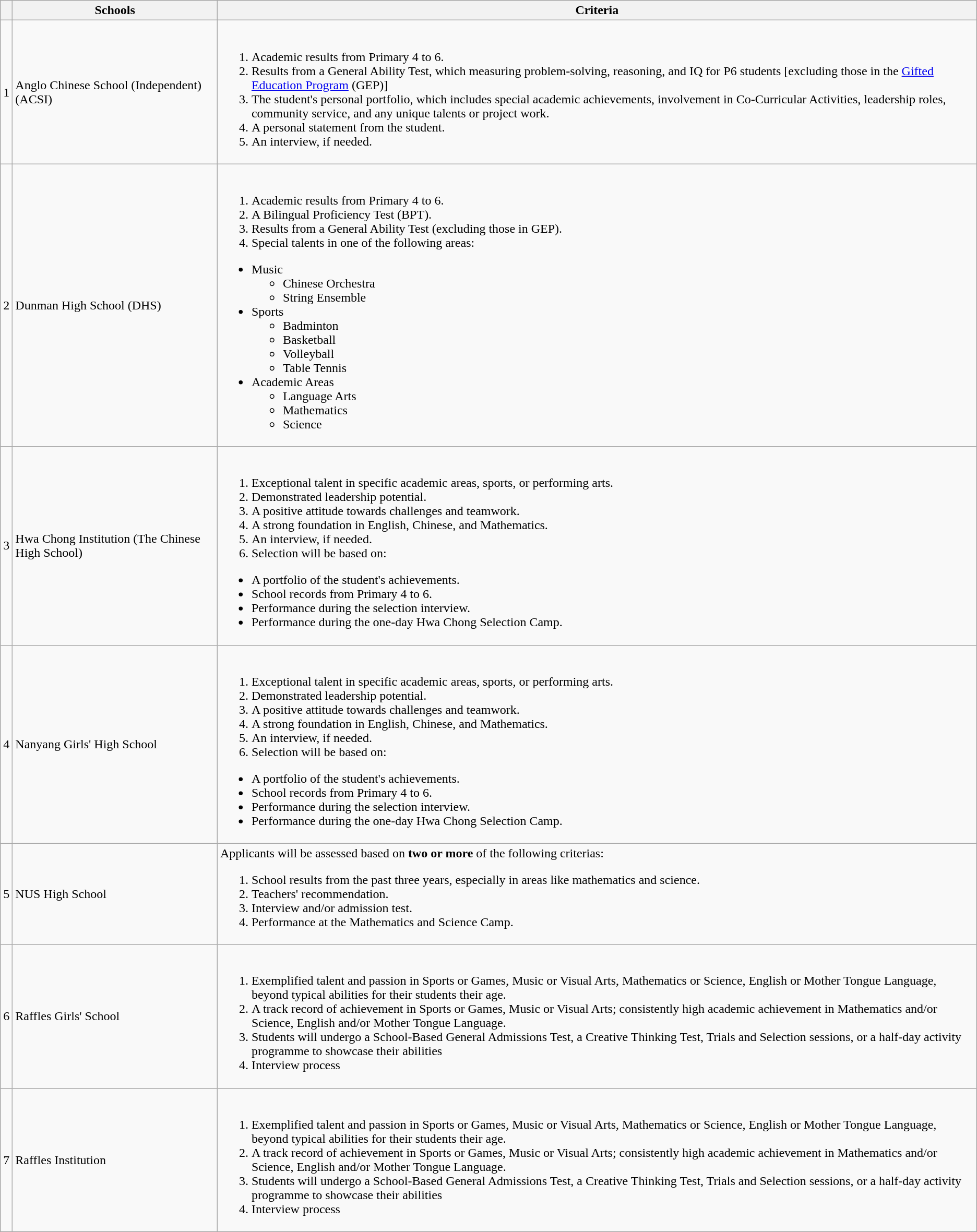<table class="wikitable">
<tr>
<th></th>
<th>Schools</th>
<th>Criteria</th>
</tr>
<tr>
<td>1</td>
<td>Anglo Chinese School (Independent) (ACSI)</td>
<td><br><ol><li>Academic results from Primary 4 to 6.</li><li>Results from a General Ability Test, which measuring problem-solving, reasoning, and IQ for P6 students [excluding those in the <a href='#'>Gifted Education Program</a> (GEP)]</li><li>The student's personal portfolio, which includes special academic achievements, involvement in Co-Curricular Activities, leadership roles, community service, and any unique talents or project work.</li><li>A personal statement from the student.</li><li>An interview, if needed.</li></ol></td>
</tr>
<tr>
<td>2</td>
<td>Dunman High School (DHS)</td>
<td><br><ol><li>Academic results from Primary 4 to 6.</li><li>A Bilingual Proficiency Test (BPT).</li><li>Results from a General Ability Test (excluding those in GEP).</li><li>Special talents in one of the following areas:</li></ol><ul><li>Music<ul><li>Chinese Orchestra</li><li>String Ensemble</li></ul></li><li>Sports<ul><li>Badminton</li><li>Basketball</li><li>Volleyball</li><li>Table Tennis</li></ul></li><li>Academic Areas<ul><li>Language Arts</li><li>Mathematics</li><li>Science</li></ul></li></ul></td>
</tr>
<tr>
<td>3</td>
<td>Hwa Chong Institution (The Chinese High School)</td>
<td><br><ol><li>Exceptional talent in specific academic areas, sports, or performing arts.</li><li>Demonstrated leadership potential.</li><li>A positive attitude towards challenges and teamwork.</li><li>A strong foundation in English, Chinese, and Mathematics.</li><li>An interview, if needed.</li><li>Selection will be based on:</li></ol><ul><li>A portfolio of the student's achievements.</li><li>School records from Primary 4 to 6.</li><li>Performance during the selection interview.</li><li>Performance during the one-day Hwa Chong Selection Camp.</li></ul></td>
</tr>
<tr>
<td>4</td>
<td>Nanyang Girls' High School</td>
<td><br><ol><li>Exceptional talent in specific academic areas, sports, or performing arts.</li><li>Demonstrated leadership potential.</li><li>A positive attitude towards challenges and teamwork.</li><li>A strong foundation in English, Chinese, and Mathematics.</li><li>An interview, if needed.</li><li>Selection will be based on:</li></ol><ul><li>A portfolio of the student's achievements.</li><li>School records from Primary 4 to 6.</li><li>Performance during the selection interview.</li><li>Performance during the one-day Hwa Chong Selection Camp.</li></ul></td>
</tr>
<tr>
<td>5</td>
<td>NUS High School</td>
<td>Applicants will be assessed based on <strong>two or more</strong> of the following criterias:<br><ol><li>School results from the past three years, especially in areas like mathematics and science.</li><li>Teachers' recommendation.</li><li>Interview and/or admission test.</li><li>Performance at the Mathematics and Science Camp.</li></ol></td>
</tr>
<tr>
<td>6</td>
<td>Raffles Girls' School</td>
<td><br><ol><li>Exemplified talent and passion in Sports or Games, Music or Visual Arts, Mathematics or Science, English or Mother Tongue Language, beyond typical abilities for their students their age.</li><li>A track record of achievement in Sports or Games, Music or Visual Arts; consistently high academic achievement in Mathematics and/or Science, English and/or Mother Tongue Language.</li><li>Students will undergo a School-Based General Admissions Test, a Creative Thinking Test, Trials and Selection sessions, or a half-day activity programme to showcase their abilities</li><li>Interview process</li></ol></td>
</tr>
<tr>
<td>7</td>
<td>Raffles Institution</td>
<td><br><ol><li>Exemplified talent and passion in Sports or Games, Music or Visual Arts, Mathematics or Science, English or Mother Tongue Language, beyond typical abilities for their students their age.</li><li>A track record of achievement in Sports or Games, Music or Visual Arts; consistently high academic achievement in Mathematics and/or Science, English and/or Mother Tongue Language.</li><li>Students will undergo a School-Based General Admissions Test, a Creative Thinking Test, Trials and Selection sessions, or a half-day activity programme to showcase their abilities</li><li>Interview process</li></ol></td>
</tr>
</table>
